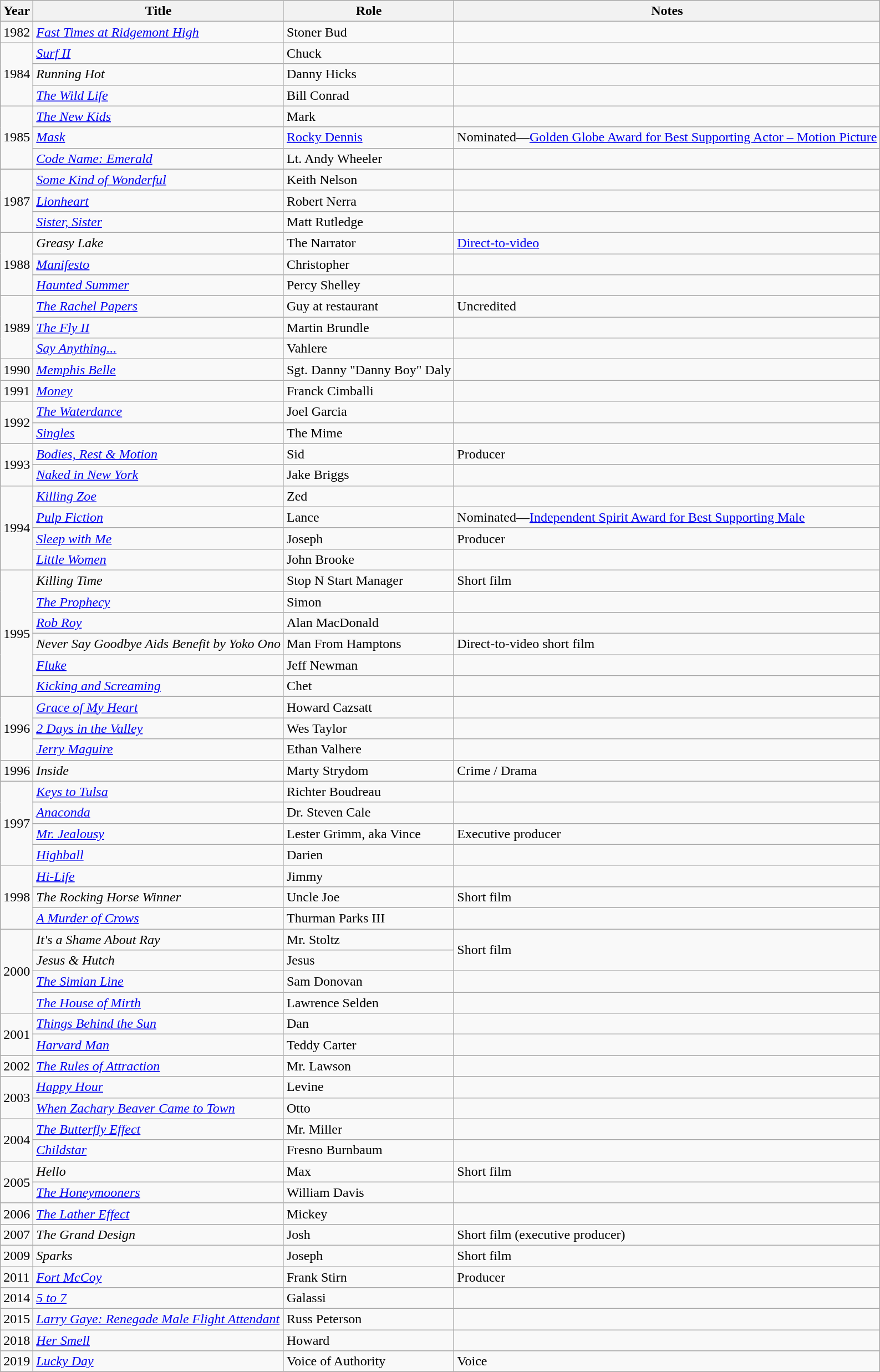<table class="wikitable sortable">
<tr>
<th>Year</th>
<th>Title</th>
<th>Role</th>
<th scope="col" class="unsortable">Notes</th>
</tr>
<tr>
<td>1982</td>
<td><em><a href='#'>Fast Times at Ridgemont High</a></em></td>
<td>Stoner Bud</td>
<td></td>
</tr>
<tr>
<td rowspan="3">1984</td>
<td><em><a href='#'>Surf II</a></em></td>
<td>Chuck</td>
<td></td>
</tr>
<tr>
<td><em>Running Hot</em></td>
<td>Danny Hicks</td>
<td></td>
</tr>
<tr>
<td><em><a href='#'>The Wild Life</a></em></td>
<td>Bill Conrad</td>
<td></td>
</tr>
<tr>
<td rowspan="3">1985</td>
<td><em><a href='#'>The New Kids</a></em></td>
<td>Mark</td>
<td></td>
</tr>
<tr>
<td><em><a href='#'>Mask</a></em></td>
<td><a href='#'>Rocky Dennis</a></td>
<td>Nominated—<a href='#'>Golden Globe Award for Best Supporting Actor – Motion Picture</a></td>
</tr>
<tr>
<td><em><a href='#'>Code Name: Emerald</a></em></td>
<td>Lt. Andy Wheeler</td>
</tr>
<tr>
</tr>
<tr>
<td rowspan="3">1987</td>
<td><em><a href='#'>Some Kind of Wonderful</a></em></td>
<td>Keith Nelson</td>
<td></td>
</tr>
<tr>
<td><em><a href='#'>Lionheart</a></em></td>
<td>Robert Nerra</td>
<td></td>
</tr>
<tr>
<td><em><a href='#'>Sister, Sister</a></em></td>
<td>Matt Rutledge</td>
<td></td>
</tr>
<tr>
<td rowspan="3">1988</td>
<td><em>Greasy Lake</em></td>
<td>The Narrator</td>
<td><a href='#'>Direct-to-video</a></td>
</tr>
<tr>
<td><em><a href='#'>Manifesto</a></em></td>
<td>Christopher</td>
<td></td>
</tr>
<tr>
<td><em><a href='#'>Haunted Summer</a></em></td>
<td>Percy Shelley</td>
<td></td>
</tr>
<tr>
<td rowspan="3">1989</td>
<td><em><a href='#'>The Rachel Papers</a></em></td>
<td>Guy at restaurant</td>
<td>Uncredited</td>
</tr>
<tr>
<td><em><a href='#'>The Fly II</a></em></td>
<td>Martin Brundle</td>
<td></td>
</tr>
<tr>
<td><em><a href='#'>Say Anything...</a></em></td>
<td>Vahlere</td>
<td></td>
</tr>
<tr>
<td>1990</td>
<td><em><a href='#'>Memphis Belle</a></em></td>
<td>Sgt. Danny "Danny Boy" Daly</td>
<td></td>
</tr>
<tr>
<td>1991</td>
<td><em><a href='#'>Money</a></em></td>
<td>Franck Cimballi</td>
<td></td>
</tr>
<tr>
<td rowspan="2">1992</td>
<td><em><a href='#'>The Waterdance</a></em></td>
<td>Joel Garcia</td>
<td></td>
</tr>
<tr>
<td><em><a href='#'>Singles</a></em></td>
<td>The Mime</td>
<td></td>
</tr>
<tr>
<td rowspan="2">1993</td>
<td><em><a href='#'>Bodies, Rest & Motion</a></em></td>
<td>Sid</td>
<td>Producer</td>
</tr>
<tr>
<td><em><a href='#'>Naked in New York</a></em></td>
<td>Jake Briggs</td>
<td></td>
</tr>
<tr>
<td rowspan="4">1994</td>
<td><em><a href='#'>Killing Zoe</a></em></td>
<td>Zed</td>
<td></td>
</tr>
<tr>
<td><em><a href='#'>Pulp Fiction</a></em></td>
<td>Lance</td>
<td>Nominated—<a href='#'>Independent Spirit Award for Best Supporting Male</a></td>
</tr>
<tr>
<td><em><a href='#'>Sleep with Me</a></em></td>
<td>Joseph</td>
<td>Producer</td>
</tr>
<tr>
<td><em><a href='#'>Little Women</a></em></td>
<td>John Brooke</td>
<td></td>
</tr>
<tr>
<td rowspan="6">1995</td>
<td><em>Killing Time</em></td>
<td>Stop N Start Manager</td>
<td>Short film</td>
</tr>
<tr>
<td><em><a href='#'>The Prophecy</a></em></td>
<td>Simon</td>
<td></td>
</tr>
<tr>
<td><em><a href='#'>Rob Roy</a></em></td>
<td>Alan MacDonald</td>
<td></td>
</tr>
<tr>
<td><em>Never Say Goodbye Aids Benefit by Yoko Ono</em></td>
<td>Man From Hamptons</td>
<td>Direct-to-video short film</td>
</tr>
<tr>
<td><em><a href='#'>Fluke</a></em></td>
<td>Jeff Newman</td>
<td></td>
</tr>
<tr>
<td><em><a href='#'>Kicking and Screaming</a></em></td>
<td>Chet</td>
<td></td>
</tr>
<tr>
<td rowspan="3">1996</td>
<td><em><a href='#'>Grace of My Heart</a></em></td>
<td>Howard Cazsatt</td>
<td></td>
</tr>
<tr>
<td><em><a href='#'>2 Days in the Valley</a></em></td>
<td>Wes Taylor</td>
<td></td>
</tr>
<tr>
<td><em><a href='#'>Jerry Maguire</a></em></td>
<td>Ethan Valhere</td>
<td></td>
</tr>
<tr>
<td>1996</td>
<td><em>Inside</em></td>
<td>Marty Strydom</td>
<td>Crime / Drama</td>
</tr>
<tr>
<td rowspan="4">1997</td>
<td><em><a href='#'>Keys to Tulsa</a></em></td>
<td>Richter Boudreau</td>
<td></td>
</tr>
<tr>
<td><em><a href='#'>Anaconda</a></em></td>
<td>Dr. Steven Cale</td>
<td></td>
</tr>
<tr>
<td><em><a href='#'>Mr. Jealousy</a></em></td>
<td>Lester Grimm, aka Vince</td>
<td>Executive producer</td>
</tr>
<tr>
<td><em><a href='#'>Highball</a></em></td>
<td>Darien</td>
<td></td>
</tr>
<tr>
<td rowspan="3">1998</td>
<td><em><a href='#'>Hi-Life</a></em></td>
<td>Jimmy</td>
<td></td>
</tr>
<tr>
<td><em>The Rocking Horse Winner</em></td>
<td>Uncle Joe</td>
<td>Short film</td>
</tr>
<tr>
<td><em><a href='#'>A Murder of Crows</a></em></td>
<td>Thurman Parks III</td>
<td></td>
</tr>
<tr>
<td rowspan="4">2000</td>
<td><em>It's a Shame About Ray</em></td>
<td>Mr. Stoltz</td>
<td rowspan="2">Short film</td>
</tr>
<tr>
<td><em>Jesus & Hutch</em></td>
<td>Jesus</td>
</tr>
<tr>
<td><em><a href='#'>The Simian Line</a></em></td>
<td>Sam Donovan</td>
<td></td>
</tr>
<tr>
<td><em><a href='#'>The House of Mirth</a></em></td>
<td>Lawrence Selden</td>
<td></td>
</tr>
<tr>
<td rowspan="2">2001</td>
<td><em><a href='#'>Things Behind the Sun</a></em></td>
<td>Dan</td>
<td></td>
</tr>
<tr>
<td><em><a href='#'>Harvard Man</a></em></td>
<td>Teddy Carter</td>
<td></td>
</tr>
<tr>
<td>2002</td>
<td><em><a href='#'>The Rules of Attraction</a></em></td>
<td>Mr. Lawson</td>
<td></td>
</tr>
<tr>
<td rowspan="2">2003</td>
<td><em><a href='#'>Happy Hour</a></em></td>
<td>Levine</td>
<td></td>
</tr>
<tr>
<td><em><a href='#'>When Zachary Beaver Came to Town</a></em></td>
<td>Otto</td>
<td></td>
</tr>
<tr>
<td rowspan="2">2004</td>
<td><em><a href='#'>The Butterfly Effect</a></em></td>
<td>Mr. Miller</td>
<td></td>
</tr>
<tr>
<td><em><a href='#'>Childstar</a></em></td>
<td>Fresno Burnbaum</td>
<td></td>
</tr>
<tr>
<td rowspan="2">2005</td>
<td><em>Hello</em></td>
<td>Max</td>
<td>Short film</td>
</tr>
<tr>
<td><em><a href='#'>The Honeymooners</a></em></td>
<td>William Davis</td>
<td></td>
</tr>
<tr>
<td>2006</td>
<td><em><a href='#'>The Lather Effect</a></em></td>
<td>Mickey</td>
<td></td>
</tr>
<tr>
<td>2007</td>
<td><em>The Grand Design</em></td>
<td>Josh</td>
<td>Short film (executive producer)</td>
</tr>
<tr>
<td>2009</td>
<td><em>Sparks</em></td>
<td>Joseph</td>
<td>Short film</td>
</tr>
<tr>
<td>2011</td>
<td><em><a href='#'>Fort McCoy</a></em></td>
<td>Frank Stirn</td>
<td>Producer</td>
</tr>
<tr>
<td>2014</td>
<td><em><a href='#'>5 to 7</a></em></td>
<td>Galassi</td>
<td></td>
</tr>
<tr>
<td>2015</td>
<td><em><a href='#'>Larry Gaye: Renegade Male Flight Attendant</a></em></td>
<td>Russ Peterson</td>
<td></td>
</tr>
<tr>
<td>2018</td>
<td><em><a href='#'>Her Smell</a></em></td>
<td>Howard</td>
<td></td>
</tr>
<tr>
<td>2019</td>
<td><em><a href='#'>Lucky Day</a></em></td>
<td>Voice of Authority</td>
<td>Voice</td>
</tr>
</table>
